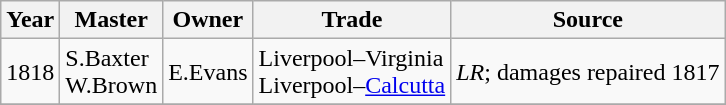<table class=" wikitable">
<tr>
<th>Year</th>
<th>Master</th>
<th>Owner</th>
<th>Trade</th>
<th>Source</th>
</tr>
<tr>
<td>1818</td>
<td>S.Baxter<br>W.Brown</td>
<td>E.Evans</td>
<td>Liverpool–Virginia<br>Liverpool–<a href='#'>Calcutta</a></td>
<td><em>LR</em>; damages repaired 1817</td>
</tr>
<tr>
</tr>
</table>
